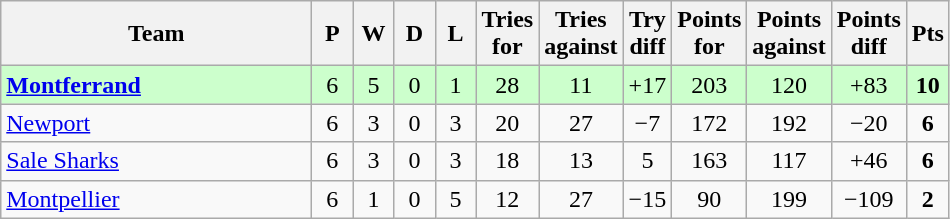<table class="wikitable" style="text-align: center;">
<tr>
<th width="200">Team</th>
<th width="20">P</th>
<th width="20">W</th>
<th width="20">D</th>
<th width="20">L</th>
<th width="20">Tries for</th>
<th width="20">Tries against</th>
<th width="20">Try diff</th>
<th width="20">Points for</th>
<th width="20">Points against</th>
<th width="25">Points diff</th>
<th width="20">Pts</th>
</tr>
<tr bgcolor="#ccffcc">
<td align="left"> <strong><a href='#'>Montferrand</a></strong></td>
<td>6</td>
<td>5</td>
<td>0</td>
<td>1</td>
<td>28</td>
<td>11</td>
<td>+17</td>
<td>203</td>
<td>120</td>
<td>+83</td>
<td><strong>10</strong></td>
</tr>
<tr>
<td align="left"> <a href='#'>Newport</a></td>
<td>6</td>
<td>3</td>
<td>0</td>
<td>3</td>
<td>20</td>
<td>27</td>
<td>−7</td>
<td>172</td>
<td>192</td>
<td>−20</td>
<td><strong>6</strong></td>
</tr>
<tr>
<td align="left"> <a href='#'>Sale Sharks</a></td>
<td>6</td>
<td>3</td>
<td>0</td>
<td>3</td>
<td>18</td>
<td>13</td>
<td>5</td>
<td>163</td>
<td>117</td>
<td>+46</td>
<td><strong>6</strong></td>
</tr>
<tr>
<td align="left"> <a href='#'>Montpellier</a></td>
<td>6</td>
<td>1</td>
<td>0</td>
<td>5</td>
<td>12</td>
<td>27</td>
<td>−15</td>
<td>90</td>
<td>199</td>
<td>−109</td>
<td><strong>2</strong></td>
</tr>
</table>
